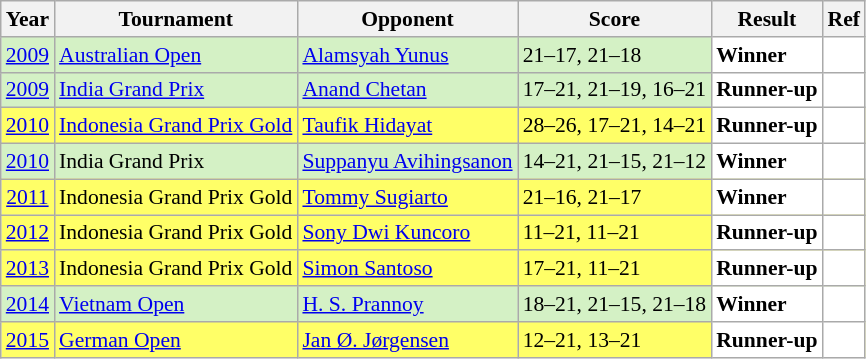<table class="sortable wikitable" style="font-size: 90%">
<tr>
<th>Year</th>
<th>Tournament</th>
<th>Opponent</th>
<th>Score</th>
<th>Result</th>
<th>Ref</th>
</tr>
<tr style="background:#D4F1C5">
<td align="center"><a href='#'>2009</a></td>
<td align="left"><a href='#'>Australian Open</a></td>
<td align="left"> <a href='#'>Alamsyah Yunus</a></td>
<td align="left">21–17, 21–18</td>
<td style="text-align:left; background:white"> <strong>Winner</strong></td>
<td style="text-align:center; background:white"></td>
</tr>
<tr style="background:#D4F1C5">
<td align="center"><a href='#'>2009</a></td>
<td align="left"><a href='#'>India Grand Prix</a></td>
<td align="left"> <a href='#'>Anand Chetan</a></td>
<td align="left">17–21, 21–19, 16–21</td>
<td style="text-align:left; background:white"> <strong>Runner-up</strong></td>
<td style="text-align:center; background:white"></td>
</tr>
<tr style="background:#FFFF67">
<td align="center"><a href='#'>2010</a></td>
<td align="left"><a href='#'>Indonesia Grand Prix Gold</a></td>
<td align="left"> <a href='#'>Taufik Hidayat</a></td>
<td align="left">28–26, 17–21, 14–21</td>
<td style="text-align:left; background:white"> <strong>Runner-up</strong></td>
<td style="text-align:center; background:white"></td>
</tr>
<tr style="background:#D4F1C5">
<td align="center"><a href='#'>2010</a></td>
<td align="left">India Grand Prix</td>
<td align="left"> <a href='#'>Suppanyu Avihingsanon</a></td>
<td align="left">14–21, 21–15, 21–12</td>
<td style="text-align:left; background:white"> <strong>Winner</strong></td>
<td style="text-align:center; background:white"></td>
</tr>
<tr style="background:#FFFF67">
<td align="center"><a href='#'>2011</a></td>
<td align="left">Indonesia Grand Prix Gold</td>
<td align="left"> <a href='#'>Tommy Sugiarto</a></td>
<td align="left">21–16, 21–17</td>
<td style="text-align:left; background:white"> <strong>Winner</strong></td>
<td style="text-align:center; background:white"></td>
</tr>
<tr style="background:#FFFF67">
<td align="center"><a href='#'>2012</a></td>
<td align="left">Indonesia Grand Prix Gold</td>
<td align="left"> <a href='#'>Sony Dwi Kuncoro</a></td>
<td align="left">11–21, 11–21</td>
<td style="text-align:left; background:white"> <strong>Runner-up</strong></td>
<td style="text-align:center; background:white"></td>
</tr>
<tr style="background:#FFFF67">
<td align="center"><a href='#'>2013</a></td>
<td align="left">Indonesia Grand Prix Gold</td>
<td align="left"> <a href='#'>Simon Santoso</a></td>
<td align="left">17–21, 11–21</td>
<td style="text-align:left; background:white"> <strong>Runner-up</strong></td>
<td style="text-align:center; background:white"></td>
</tr>
<tr style="background:#D4F1C5">
<td align="center"><a href='#'>2014</a></td>
<td align="left"><a href='#'>Vietnam Open</a></td>
<td align="left"> <a href='#'>H. S. Prannoy</a></td>
<td align="left">18–21, 21–15, 21–18</td>
<td style="text-align:left; background:white"> <strong>Winner</strong></td>
<td style="text-align:center; background:white"></td>
</tr>
<tr style="background:#FFFF67">
<td align="center"><a href='#'>2015</a></td>
<td align="left"><a href='#'>German Open</a></td>
<td align="left"> <a href='#'>Jan Ø. Jørgensen</a></td>
<td align="left">12–21, 13–21</td>
<td style="text-align: left; background:white"> <strong>Runner-up</strong></td>
<td style="text-align:center; background:white"></td>
</tr>
</table>
